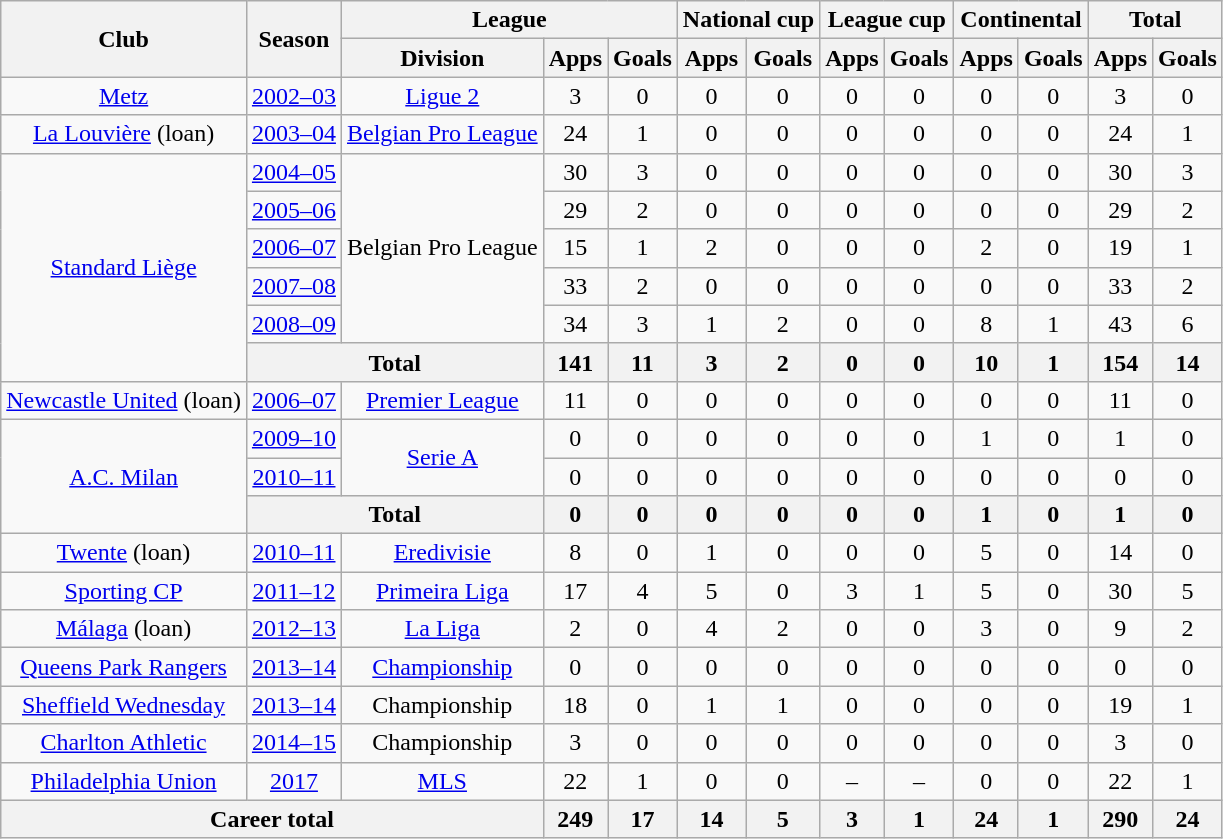<table class="wikitable" style="text-align:center">
<tr>
<th rowspan="2">Club</th>
<th rowspan="2">Season</th>
<th colspan="3">League</th>
<th colspan="2">National cup</th>
<th colspan="2">League cup</th>
<th colspan="2">Continental</th>
<th colspan="2">Total</th>
</tr>
<tr>
<th>Division</th>
<th>Apps</th>
<th>Goals</th>
<th>Apps</th>
<th>Goals</th>
<th>Apps</th>
<th>Goals</th>
<th>Apps</th>
<th>Goals</th>
<th>Apps</th>
<th>Goals</th>
</tr>
<tr>
<td><a href='#'>Metz</a></td>
<td><a href='#'>2002–03</a></td>
<td><a href='#'>Ligue 2</a></td>
<td>3</td>
<td>0</td>
<td>0</td>
<td>0</td>
<td>0</td>
<td>0</td>
<td>0</td>
<td>0</td>
<td>3</td>
<td>0</td>
</tr>
<tr>
<td><a href='#'>La Louvière</a> (loan)</td>
<td><a href='#'>2003–04</a></td>
<td><a href='#'>Belgian Pro League</a></td>
<td>24</td>
<td>1</td>
<td>0</td>
<td>0</td>
<td>0</td>
<td>0</td>
<td>0</td>
<td>0</td>
<td>24</td>
<td>1</td>
</tr>
<tr>
<td rowspan="6"><a href='#'>Standard Liège</a></td>
<td><a href='#'>2004–05</a></td>
<td rowspan="5">Belgian Pro League</td>
<td>30</td>
<td>3</td>
<td>0</td>
<td>0</td>
<td>0</td>
<td>0</td>
<td>0</td>
<td>0</td>
<td>30</td>
<td>3</td>
</tr>
<tr>
<td><a href='#'>2005–06</a></td>
<td>29</td>
<td>2</td>
<td>0</td>
<td>0</td>
<td>0</td>
<td>0</td>
<td>0</td>
<td>0</td>
<td>29</td>
<td>2</td>
</tr>
<tr>
<td><a href='#'>2006–07</a></td>
<td>15</td>
<td>1</td>
<td>2</td>
<td>0</td>
<td>0</td>
<td>0</td>
<td>2</td>
<td>0</td>
<td>19</td>
<td>1</td>
</tr>
<tr>
<td><a href='#'>2007–08</a></td>
<td>33</td>
<td>2</td>
<td>0</td>
<td>0</td>
<td>0</td>
<td>0</td>
<td>0</td>
<td>0</td>
<td>33</td>
<td>2</td>
</tr>
<tr>
<td><a href='#'>2008–09</a></td>
<td>34</td>
<td>3</td>
<td>1</td>
<td>2</td>
<td>0</td>
<td>0</td>
<td>8</td>
<td>1</td>
<td>43</td>
<td>6</td>
</tr>
<tr>
<th colspan="2">Total</th>
<th>141</th>
<th>11</th>
<th>3</th>
<th>2</th>
<th>0</th>
<th>0</th>
<th>10</th>
<th>1</th>
<th>154</th>
<th>14</th>
</tr>
<tr>
<td><a href='#'>Newcastle United</a> (loan)</td>
<td><a href='#'>2006–07</a></td>
<td><a href='#'>Premier League</a></td>
<td>11</td>
<td>0</td>
<td>0</td>
<td>0</td>
<td>0</td>
<td>0</td>
<td>0</td>
<td>0</td>
<td>11</td>
<td>0</td>
</tr>
<tr>
<td rowspan="3"><a href='#'>A.C. Milan</a></td>
<td><a href='#'>2009–10</a></td>
<td rowspan="2"><a href='#'>Serie A</a></td>
<td>0</td>
<td>0</td>
<td>0</td>
<td>0</td>
<td>0</td>
<td>0</td>
<td>1</td>
<td>0</td>
<td>1</td>
<td>0</td>
</tr>
<tr>
<td><a href='#'>2010–11</a></td>
<td>0</td>
<td>0</td>
<td>0</td>
<td>0</td>
<td>0</td>
<td>0</td>
<td>0</td>
<td>0</td>
<td>0</td>
<td>0</td>
</tr>
<tr>
<th colspan="2">Total</th>
<th>0</th>
<th>0</th>
<th>0</th>
<th>0</th>
<th>0</th>
<th>0</th>
<th>1</th>
<th>0</th>
<th>1</th>
<th>0</th>
</tr>
<tr>
<td><a href='#'>Twente</a> (loan)</td>
<td><a href='#'>2010–11</a></td>
<td><a href='#'>Eredivisie</a></td>
<td>8</td>
<td>0</td>
<td>1</td>
<td>0</td>
<td>0</td>
<td>0</td>
<td>5</td>
<td>0</td>
<td>14</td>
<td>0</td>
</tr>
<tr>
<td><a href='#'>Sporting CP</a></td>
<td><a href='#'>2011–12</a></td>
<td><a href='#'>Primeira Liga</a></td>
<td>17</td>
<td>4</td>
<td>5</td>
<td>0</td>
<td>3</td>
<td>1</td>
<td>5</td>
<td>0</td>
<td>30</td>
<td>5</td>
</tr>
<tr>
<td><a href='#'>Málaga</a> (loan)</td>
<td><a href='#'>2012–13</a></td>
<td><a href='#'>La Liga</a></td>
<td>2</td>
<td>0</td>
<td>4</td>
<td>2</td>
<td>0</td>
<td>0</td>
<td>3</td>
<td>0</td>
<td>9</td>
<td>2</td>
</tr>
<tr>
<td><a href='#'>Queens Park Rangers</a></td>
<td><a href='#'>2013–14</a></td>
<td><a href='#'>Championship</a></td>
<td>0</td>
<td>0</td>
<td>0</td>
<td>0</td>
<td>0</td>
<td>0</td>
<td>0</td>
<td>0</td>
<td>0</td>
<td>0</td>
</tr>
<tr>
<td><a href='#'>Sheffield Wednesday</a></td>
<td><a href='#'>2013–14</a></td>
<td>Championship</td>
<td>18</td>
<td>0</td>
<td>1</td>
<td>1</td>
<td>0</td>
<td>0</td>
<td>0</td>
<td>0</td>
<td>19</td>
<td>1</td>
</tr>
<tr>
<td><a href='#'>Charlton Athletic</a></td>
<td><a href='#'>2014–15</a></td>
<td>Championship</td>
<td>3</td>
<td>0</td>
<td>0</td>
<td>0</td>
<td>0</td>
<td>0</td>
<td>0</td>
<td>0</td>
<td>3</td>
<td>0</td>
</tr>
<tr>
<td><a href='#'>Philadelphia Union</a></td>
<td><a href='#'>2017</a></td>
<td><a href='#'>MLS</a></td>
<td>22</td>
<td>1</td>
<td>0</td>
<td>0</td>
<td>–</td>
<td>–</td>
<td>0</td>
<td>0</td>
<td>22</td>
<td>1</td>
</tr>
<tr>
<th colspan="3">Career total</th>
<th>249</th>
<th>17</th>
<th>14</th>
<th>5</th>
<th>3</th>
<th>1</th>
<th>24</th>
<th>1</th>
<th>290</th>
<th>24</th>
</tr>
</table>
